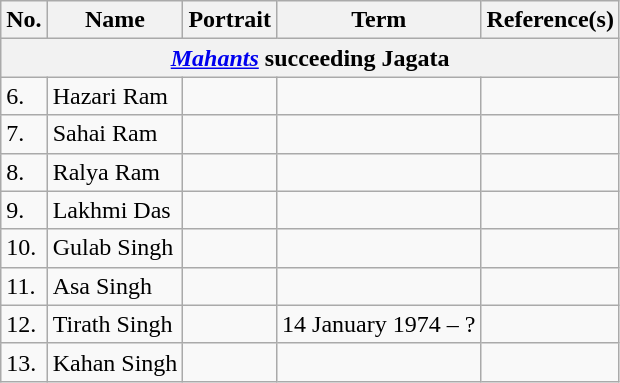<table class="wikitable">
<tr>
<th>No.</th>
<th>Name<br></th>
<th>Portrait</th>
<th>Term</th>
<th>Reference(s)</th>
</tr>
<tr>
<th colspan="5"><em><a href='#'>Mahants</a></em> succeeding Jagata</th>
</tr>
<tr>
<td>6.</td>
<td>Hazari Ram<br></td>
<td></td>
<td></td>
<td></td>
</tr>
<tr>
<td>7.</td>
<td>Sahai Ram<br></td>
<td></td>
<td></td>
<td></td>
</tr>
<tr>
<td>8.</td>
<td>Ralya Ram<br></td>
<td></td>
<td></td>
<td></td>
</tr>
<tr>
<td>9.</td>
<td>Lakhmi Das<br></td>
<td></td>
<td></td>
<td></td>
</tr>
<tr>
<td>10.</td>
<td>Gulab Singh<br></td>
<td></td>
<td></td>
<td></td>
</tr>
<tr>
<td>11.</td>
<td>Asa Singh<br></td>
<td></td>
<td></td>
<td></td>
</tr>
<tr>
<td>12.</td>
<td>Tirath Singh<br></td>
<td></td>
<td>14 January 1974 – ?</td>
<td></td>
</tr>
<tr>
<td>13.</td>
<td>Kahan Singh</td>
<td></td>
<td></td>
<td></td>
</tr>
</table>
